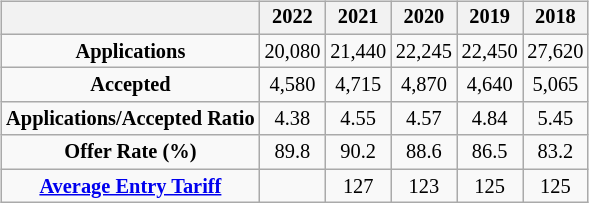<table class="floatright">
<tr>
<td><br><table class="wikitable" style="font-size:85%; text-align:center; margin-bottom: 5px">
<tr>
<th></th>
<th>2022</th>
<th>2021</th>
<th>2020</th>
<th>2019</th>
<th>2018</th>
</tr>
<tr>
<td><strong>Applications</strong></td>
<td>20,080</td>
<td>21,440</td>
<td>22,245</td>
<td>22,450</td>
<td>27,620</td>
</tr>
<tr>
<td><strong>Accepted</strong></td>
<td>4,580</td>
<td>4,715</td>
<td>4,870</td>
<td>4,640</td>
<td>5,065</td>
</tr>
<tr>
<td><strong>Applications/Accepted Ratio</strong></td>
<td>4.38</td>
<td>4.55</td>
<td>4.57</td>
<td>4.84</td>
<td>5.45</td>
</tr>
<tr>
<td><strong>Offer Rate (%)</strong></td>
<td>89.8</td>
<td>90.2</td>
<td>88.6</td>
<td>86.5</td>
<td>83.2</td>
</tr>
<tr>
<td><strong><a href='#'>Average Entry Tariff</a></strong></td>
<td></td>
<td>127</td>
<td>123</td>
<td>125</td>
<td>125</td>
</tr>
</table>
<table style="font-size:80%;float:left">
<tr>
<td></td>
</tr>
</table>
</td>
</tr>
</table>
